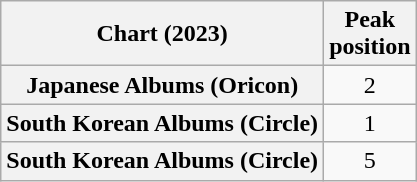<table class="wikitable plainrowheaders sortable" style="text-align:center">
<tr>
<th scope="col">Chart (2023)</th>
<th scope="col">Peak<br>position</th>
</tr>
<tr>
<th scope="row">Japanese Albums (Oricon)</th>
<td>2</td>
</tr>
<tr>
<th scope="row">South Korean Albums (Circle)</th>
<td>1</td>
</tr>
<tr>
<th scope="row">South Korean Albums (Circle)<br></th>
<td>5</td>
</tr>
</table>
